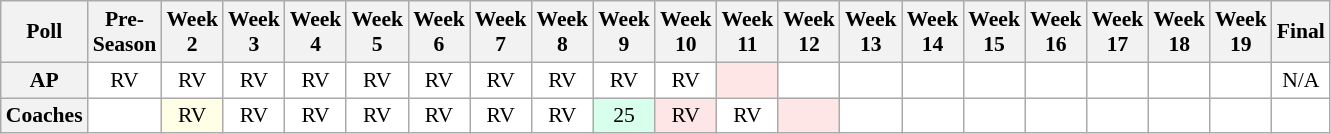<table class="wikitable" style="white-space:nowrap;font-size:90%">
<tr>
<th>Poll</th>
<th>Pre-<br>Season</th>
<th>Week<br>2</th>
<th>Week<br>3</th>
<th>Week<br>4</th>
<th>Week<br>5</th>
<th>Week<br>6</th>
<th>Week<br>7</th>
<th>Week<br>8</th>
<th>Week<br>9</th>
<th>Week<br>10</th>
<th>Week<br>11</th>
<th>Week<br>12</th>
<th>Week<br>13</th>
<th>Week<br>14</th>
<th>Week<br>15</th>
<th>Week<br>16</th>
<th>Week<br>17</th>
<th>Week<br>18</th>
<th>Week<br>19</th>
<th>Final</th>
</tr>
<tr style="text-align:center;">
<th>AP</th>
<td style="background:#FFF;">RV</td>
<td style="background:#FFF;">RV</td>
<td style="background:#FFF;">RV</td>
<td style="background:#FFF;">RV</td>
<td style="background:#FFF;">RV</td>
<td style="background:#FFF;">RV</td>
<td style="background:#FFF;">RV</td>
<td style="background:#FFF;">RV</td>
<td style="background:#FFF;">RV</td>
<td style="background:#FFF;">RV</td>
<td style="background:#FFE6E6;"></td>
<td style="background:#FFF;"></td>
<td style="background:#FFF;"></td>
<td style="background:#FFF;"></td>
<td style="background:#FFF;"></td>
<td style="background:#FFF;"></td>
<td style="background:#FFF;"></td>
<td style="background:#FFF;"></td>
<td style="background:#FFF;"></td>
<td style="background:#FFF;">N/A</td>
</tr>
<tr style="text-align:center;">
<th>Coaches</th>
<td style="background:#FFF;"></td>
<td style="background:#FFFFE6;">RV</td>
<td style="background:#FFF;">RV</td>
<td style="background:#FFF;">RV</td>
<td style="background:#FFF;">RV</td>
<td style="background:#FFF;">RV</td>
<td style="background:#FFF;">RV</td>
<td style="background:#FFF;">RV</td>
<td style="background:#D8FFEB;">25</td>
<td style="background:#FFE6E6;">RV</td>
<td style="background:#FFF;">RV</td>
<td style="background:#FFE6E6;"></td>
<td style="background:#FFF;"></td>
<td style="background:#FFF;"></td>
<td style="background:#FFF;"></td>
<td style="background:#FFF;"></td>
<td style="background:#FFF;"></td>
<td style="background:#FFF;"></td>
<td style="background:#FFF;"></td>
<td style="background:#FFF;"></td>
</tr>
</table>
